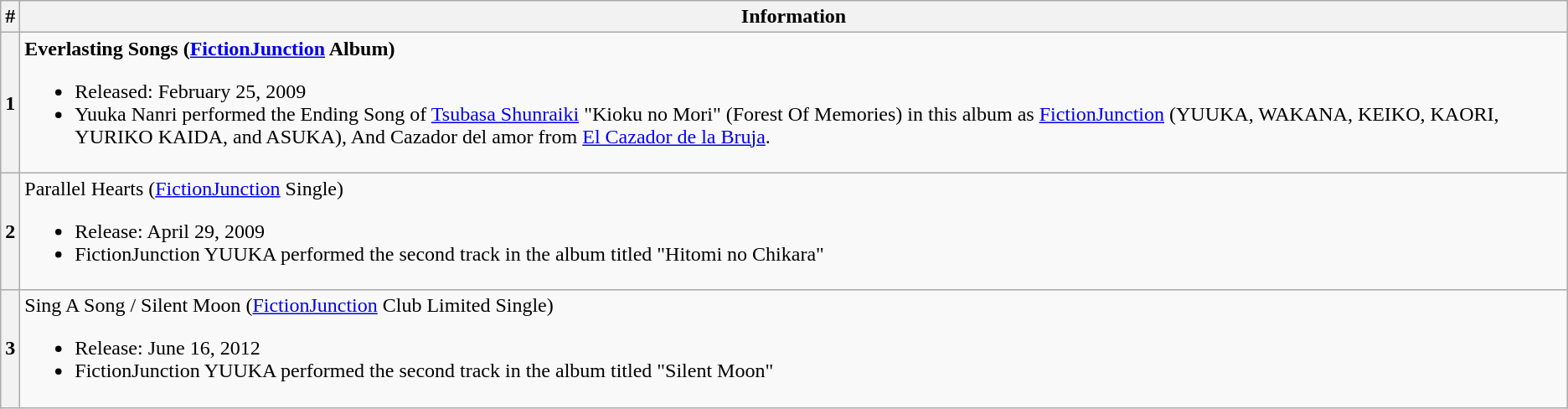<table class="wikitable">
<tr>
<th>#</th>
<th>Information</th>
</tr>
<tr>
<th>1</th>
<td><strong>Everlasting Songs (<a href='#'>FictionJunction</a> Album)</strong><br><ul><li>Released: February 25, 2009</li><li>Yuuka Nanri performed the Ending Song of <a href='#'>Tsubasa Shunraiki</a> "Kioku no Mori" (Forest Of Memories) in this album as <a href='#'>FictionJunction</a> (YUUKA, WAKANA, KEIKO, KAORI, YURIKO KAIDA, and ASUKA), And Cazador del amor from <a href='#'>El Cazador de la Bruja</a>.</li></ul></td>
</tr>
<tr>
<th>2</th>
<td>Parallel Hearts (<a href='#'>FictionJunction</a> Single)<br><ul><li>Release: April 29, 2009</li><li>FictionJunction YUUKA performed the second track in the album titled "Hitomi no Chikara"</li></ul></td>
</tr>
<tr>
<th>3</th>
<td>Sing A Song / Silent Moon (<a href='#'>FictionJunction</a> Club Limited Single)<br><ul><li>Release: June 16, 2012</li><li>FictionJunction YUUKA performed the second track in the album titled "Silent Moon"</li></ul></td>
</tr>
</table>
